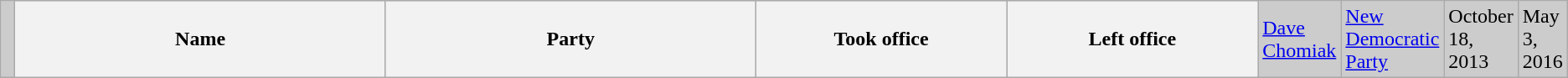<table class="wikitable">
<tr bgcolor="CCCCCC">
<td> </td>
<th width="30%"><strong>Name </strong></th>
<th width="30%"><strong>Party</strong></th>
<th width="20%"><strong>Took office</strong></th>
<th width="20%"><strong>Left office</strong><br></th>
<td><a href='#'>Dave Chomiak</a><br></td>
<td><a href='#'>New Democratic Party</a></td>
<td>October 18, 2013</td>
<td>May 3, 2016</td>
</tr>
</table>
